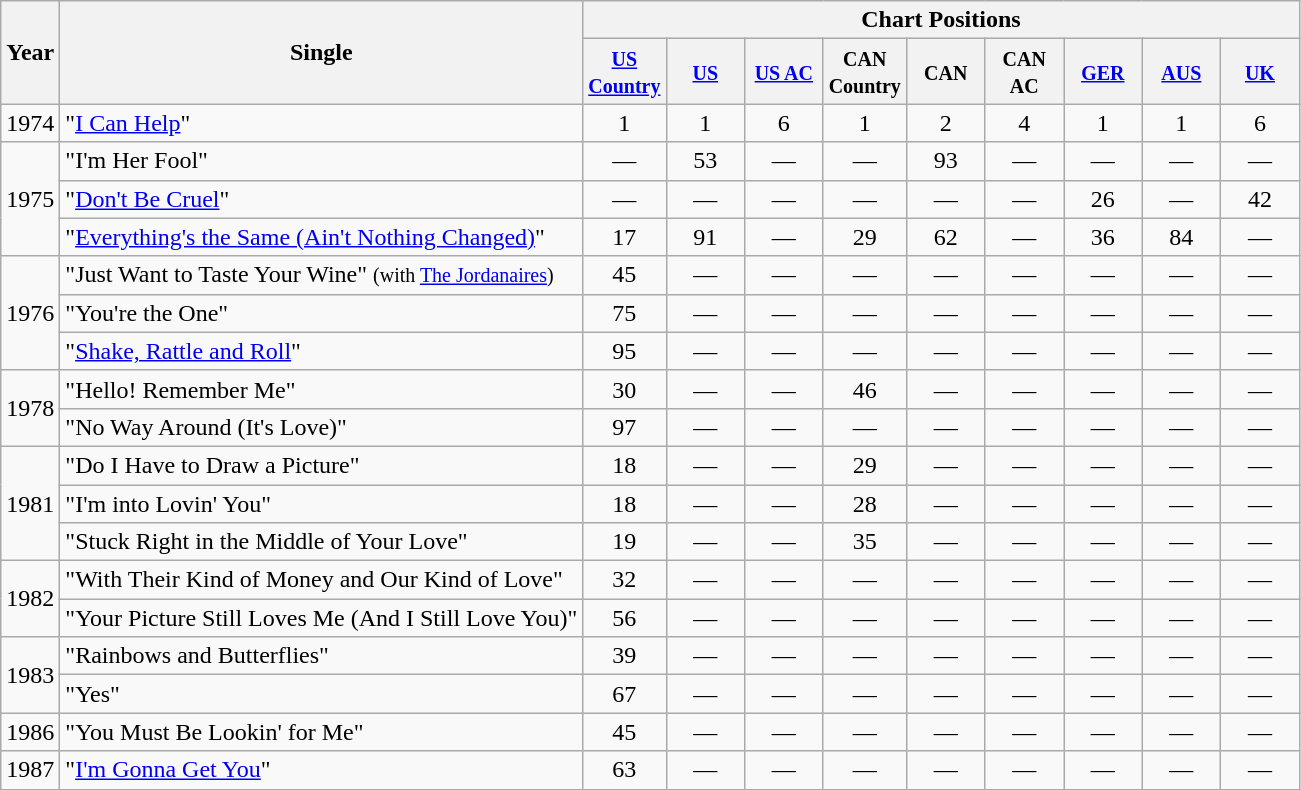<table class="wikitable">
<tr>
<th rowspan="2">Year</th>
<th rowspan="2">Single</th>
<th colspan="9">Chart Positions</th>
</tr>
<tr>
<th width="45"><small><a href='#'>US Country</a></small></th>
<th width="45"><small><a href='#'>US</a></small></th>
<th width="45"><small><a href='#'>US AC</a></small></th>
<th width="45"><small>CAN Country</small></th>
<th width="45"><small>CAN</small></th>
<th width="45"><small>CAN AC</small></th>
<th width="45"><small><a href='#'>GER</a></small></th>
<th width="45"><small><a href='#'>AUS</a></small></th>
<th width="45"><small><a href='#'>UK</a></small></th>
</tr>
<tr>
<td>1974</td>
<td>"<a href='#'>I Can Help</a>"</td>
<td align=center>1</td>
<td align=center>1</td>
<td align=center>6</td>
<td align=center>1</td>
<td align=center>2</td>
<td align=center>4</td>
<td align=center>1</td>
<td align=center>1</td>
<td align=center>6</td>
</tr>
<tr>
<td rowspan=3>1975</td>
<td>"I'm Her Fool"</td>
<td align=center>—</td>
<td align=center>53</td>
<td align=center>—</td>
<td align=center>—</td>
<td align=center>93</td>
<td align=center>—</td>
<td align=center>—</td>
<td align=center>—</td>
<td align=center>—</td>
</tr>
<tr>
<td>"<a href='#'>Don't Be Cruel</a>"</td>
<td align=center>—</td>
<td align=center>—</td>
<td align=center>—</td>
<td align=center>—</td>
<td align=center>—</td>
<td align=center>—</td>
<td align=center>26</td>
<td align=center>—</td>
<td align=center>42</td>
</tr>
<tr>
<td>"<a href='#'>Everything's the Same (Ain't Nothing Changed)</a>"</td>
<td align=center>17</td>
<td align=center>91</td>
<td align=center>—</td>
<td align=center>29</td>
<td align=center>62</td>
<td align=center>—</td>
<td align=center>36</td>
<td align=center>84</td>
<td align=center>—</td>
</tr>
<tr>
<td rowspan=3>1976</td>
<td>"Just Want to Taste Your Wine" <small>(with <a href='#'>The Jordanaires</a>)</small></td>
<td align=center>45</td>
<td align=center>—</td>
<td align=center>—</td>
<td align=center>—</td>
<td align=center>—</td>
<td align=center>—</td>
<td align=center>—</td>
<td align=center>—</td>
<td align=center>—</td>
</tr>
<tr>
<td>"You're the One"</td>
<td align=center>75</td>
<td align=center>—</td>
<td align=center>—</td>
<td align=center>—</td>
<td align=center>—</td>
<td align=center>—</td>
<td align=center>—</td>
<td align=center>—</td>
<td align=center>—</td>
</tr>
<tr>
<td>"<a href='#'>Shake, Rattle and Roll</a>"</td>
<td align=center>95</td>
<td align=center>—</td>
<td align=center>—</td>
<td align=center>—</td>
<td align=center>—</td>
<td align=center>—</td>
<td align=center>—</td>
<td align=center>—</td>
<td align=center>—</td>
</tr>
<tr>
<td rowspan=2>1978</td>
<td>"Hello! Remember Me"</td>
<td align=center>30</td>
<td align=center>—</td>
<td align=center>—</td>
<td align=center>46</td>
<td align=center>—</td>
<td align=center>—</td>
<td align=center>—</td>
<td align=center>—</td>
<td align=center>—</td>
</tr>
<tr>
<td>"No Way Around (It's Love)"</td>
<td align=center>97</td>
<td align=center>—</td>
<td align=center>—</td>
<td align=center>—</td>
<td align=center>—</td>
<td align=center>—</td>
<td align=center>—</td>
<td align=center>—</td>
<td align=center>—</td>
</tr>
<tr>
<td rowspan=3>1981</td>
<td>"Do I Have to Draw a Picture"</td>
<td align=center>18</td>
<td align=center>—</td>
<td align=center>—</td>
<td align=center>29</td>
<td align=center>—</td>
<td align=center>—</td>
<td align=center>—</td>
<td align=center>—</td>
<td align=center>—</td>
</tr>
<tr>
<td>"I'm into Lovin' You"</td>
<td align=center>18</td>
<td align=center>—</td>
<td align=center>—</td>
<td align=center>28</td>
<td align=center>—</td>
<td align=center>—</td>
<td align=center>—</td>
<td align=center>—</td>
<td align=center>—</td>
</tr>
<tr>
<td>"Stuck Right in the Middle of Your Love"</td>
<td align=center>19</td>
<td align=center>—</td>
<td align=center>—</td>
<td align=center>35</td>
<td align=center>—</td>
<td align=center>—</td>
<td align=center>—</td>
<td align=center>—</td>
<td align=center>—</td>
</tr>
<tr>
<td rowspan=2>1982</td>
<td>"With Their Kind of Money and Our Kind of Love"</td>
<td align=center>32</td>
<td align=center>—</td>
<td align=center>—</td>
<td align=center>—</td>
<td align=center>—</td>
<td align=center>—</td>
<td align=center>—</td>
<td align=center>—</td>
<td align=center>—</td>
</tr>
<tr>
<td>"Your Picture Still Loves Me (And I Still Love You)"</td>
<td align=center>56</td>
<td align=center>—</td>
<td align=center>—</td>
<td align=center>—</td>
<td align=center>—</td>
<td align=center>—</td>
<td align=center>—</td>
<td align=center>—</td>
<td align=center>—</td>
</tr>
<tr>
<td rowspan=2>1983</td>
<td>"Rainbows and Butterflies"</td>
<td align=center>39</td>
<td align=center>—</td>
<td align=center>—</td>
<td align=center>—</td>
<td align=center>—</td>
<td align=center>—</td>
<td align=center>—</td>
<td align=center>—</td>
<td align=center>—</td>
</tr>
<tr>
<td>"Yes"</td>
<td align=center>67</td>
<td align=center>—</td>
<td align=center>—</td>
<td align=center>—</td>
<td align=center>—</td>
<td align=center>—</td>
<td align=center>—</td>
<td align=center>—</td>
<td align=center>—</td>
</tr>
<tr>
<td>1986</td>
<td>"You Must Be Lookin' for Me"</td>
<td align=center>45</td>
<td align=center>—</td>
<td align=center>—</td>
<td align=center>—</td>
<td align=center>—</td>
<td align=center>—</td>
<td align=center>—</td>
<td align=center>—</td>
<td align=center>—</td>
</tr>
<tr>
<td>1987</td>
<td>"<a href='#'>I'm Gonna Get You</a>"</td>
<td align=center>63</td>
<td align=center>—</td>
<td align=center>—</td>
<td align=center>—</td>
<td align=center>—</td>
<td align=center>—</td>
<td align=center>—</td>
<td align=center>—</td>
<td align=center>—</td>
</tr>
</table>
